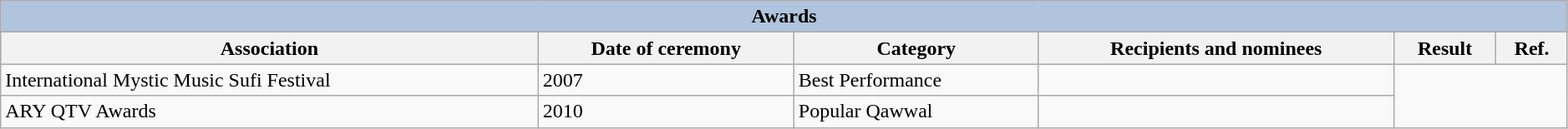<table class="wikitable sortable" width="99%">
<tr style="background:#ccc; text-align:center;">
<th colspan="6" style="background: LightSteelBlue;">Awards</th>
</tr>
<tr style="background:#ccc; text-align:center;">
<th>Association</th>
<th>Date of ceremony</th>
<th>Category</th>
<th>Recipients and nominees</th>
<th>Result</th>
<th class="unsortable">Ref.</th>
</tr>
<tr>
<td rowspan="1">International Mystic Music Sufi Festival</td>
<td rowspan="1">2007</td>
<td>Best Performance</td>
<td></td>
</tr>
<tr>
<td rowspan="2">ARY QTV Awards</td>
<td rowspan="2">2010</td>
<td>Popular Qawwal</td>
<td></td>
</tr>
</table>
